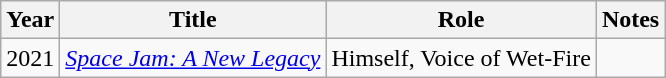<table class="wikitable sortable">
<tr>
<th>Year</th>
<th>Title</th>
<th>Role</th>
<th class="unsortable">Notes</th>
</tr>
<tr>
<td>2021</td>
<td><em><a href='#'>Space Jam: A New Legacy</a></em></td>
<td>Himself, Voice of Wet-Fire</td>
<td></td>
</tr>
</table>
